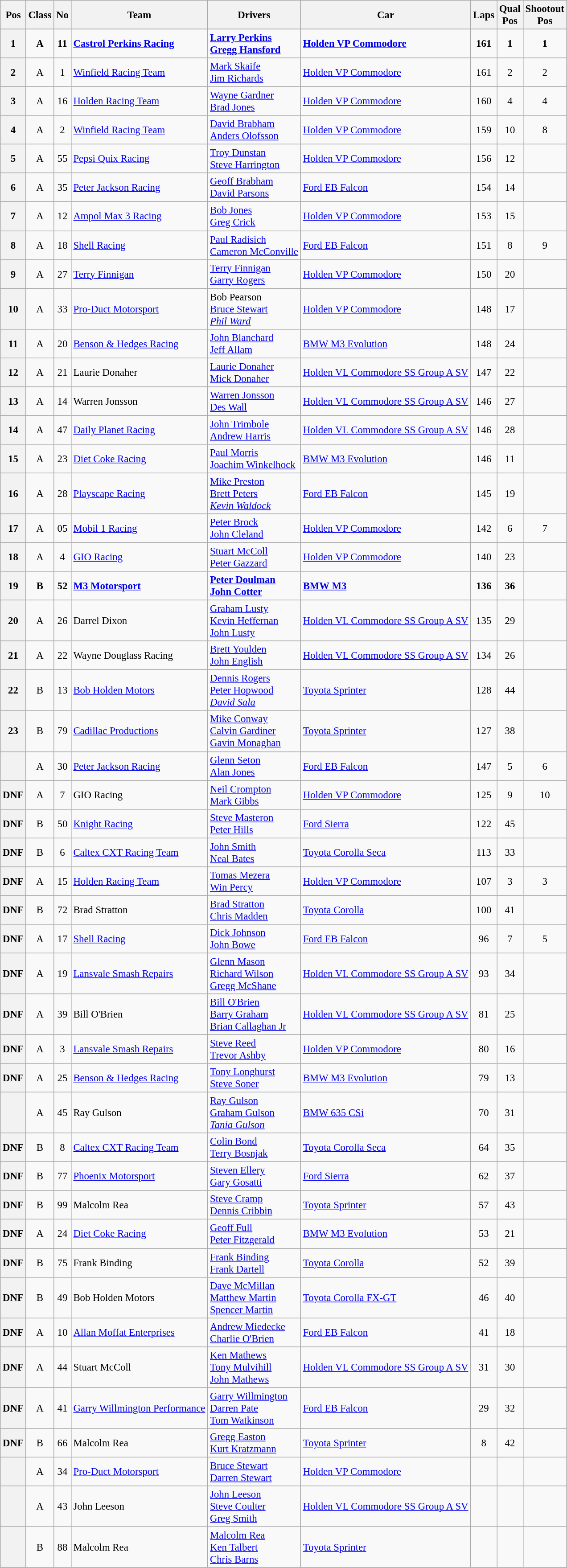<table class="wikitable sortable" style="font-size: 95%;">
<tr>
<th>Pos</th>
<th>Class</th>
<th>No</th>
<th>Team</th>
<th>Drivers</th>
<th>Car</th>
<th>Laps</th>
<th>Qual<br>Pos</th>
<th>Shootout<br>Pos</th>
</tr>
<tr>
</tr>
<tr style="font-weight:bold">
<th>1</th>
<td align="center">A</td>
<td align="center">11</td>
<td><a href='#'>Castrol Perkins Racing</a></td>
<td> <a href='#'>Larry Perkins</a><br> <a href='#'>Gregg Hansford</a></td>
<td><a href='#'>Holden VP Commodore</a></td>
<td align="center">161</td>
<td align="center">1</td>
<td align="center">1</td>
</tr>
<tr>
<th>2</th>
<td align="center">A</td>
<td align="center">1</td>
<td><a href='#'>Winfield Racing Team</a></td>
<td> <a href='#'>Mark Skaife</a><br> <a href='#'>Jim Richards</a></td>
<td><a href='#'>Holden VP Commodore</a></td>
<td align="center">161</td>
<td align="center">2</td>
<td align="center">2</td>
</tr>
<tr>
<th>3</th>
<td align="center">A</td>
<td align="center">16</td>
<td><a href='#'>Holden Racing Team</a></td>
<td> <a href='#'>Wayne Gardner</a><br> <a href='#'>Brad Jones</a></td>
<td><a href='#'>Holden VP Commodore</a></td>
<td align="center">160</td>
<td align="center">4</td>
<td align="center">4</td>
</tr>
<tr>
<th>4</th>
<td align="center">A</td>
<td align="center">2</td>
<td><a href='#'>Winfield Racing Team</a></td>
<td> <a href='#'>David Brabham</a><br> <a href='#'>Anders Olofsson</a></td>
<td><a href='#'>Holden VP Commodore</a></td>
<td align="center">159</td>
<td align="center">10</td>
<td align="center">8</td>
</tr>
<tr>
<th>5</th>
<td align="center">A</td>
<td align="center">55</td>
<td><a href='#'>Pepsi Quix Racing</a></td>
<td> <a href='#'>Troy Dunstan</a><br> <a href='#'>Steve Harrington</a></td>
<td><a href='#'>Holden VP Commodore</a></td>
<td align="center">156</td>
<td align="center">12</td>
<td></td>
</tr>
<tr>
<th>6</th>
<td align="center">A</td>
<td align="center">35</td>
<td><a href='#'>Peter Jackson Racing</a></td>
<td> <a href='#'>Geoff Brabham</a><br> <a href='#'>David Parsons</a></td>
<td><a href='#'>Ford EB Falcon</a></td>
<td align="center">154</td>
<td align="center">14</td>
<td></td>
</tr>
<tr>
<th>7</th>
<td align="center">A</td>
<td align="center">12</td>
<td><a href='#'>Ampol Max 3 Racing</a></td>
<td> <a href='#'>Bob Jones</a><br> <a href='#'>Greg Crick</a></td>
<td><a href='#'>Holden VP Commodore</a></td>
<td align="center">153</td>
<td align="center">15</td>
<td></td>
</tr>
<tr>
<th>8</th>
<td align="center">A</td>
<td align="center">18</td>
<td><a href='#'>Shell Racing</a></td>
<td> <a href='#'>Paul Radisich</a><br> <a href='#'>Cameron McConville</a></td>
<td><a href='#'>Ford EB Falcon</a></td>
<td align="center">151</td>
<td align="center">8</td>
<td align="center">9</td>
</tr>
<tr>
<th>9</th>
<td align="center">A</td>
<td align="center">27</td>
<td><a href='#'>Terry Finnigan</a></td>
<td> <a href='#'>Terry Finnigan</a><br> <a href='#'>Garry Rogers</a></td>
<td><a href='#'>Holden VP Commodore</a></td>
<td align="center">150</td>
<td align="center">20</td>
<td></td>
</tr>
<tr>
<th>10</th>
<td align="center">A</td>
<td align="center">33</td>
<td><a href='#'>Pro-Duct Motorsport</a></td>
<td> Bob Pearson<br> <a href='#'>Bruce Stewart</a><br> <em><a href='#'>Phil Ward</a></em></td>
<td><a href='#'>Holden VP Commodore</a></td>
<td align="center">148</td>
<td align="center">17</td>
<td></td>
</tr>
<tr>
<th>11</th>
<td align="center">A</td>
<td align="center">20</td>
<td><a href='#'>Benson & Hedges Racing</a></td>
<td> <a href='#'>John Blanchard</a><br> <a href='#'>Jeff Allam</a></td>
<td><a href='#'>BMW M3 Evolution</a></td>
<td align="center">148</td>
<td align="center">24</td>
<td></td>
</tr>
<tr>
<th>12</th>
<td align="center">A</td>
<td align="center">21</td>
<td>Laurie Donaher</td>
<td> <a href='#'>Laurie Donaher</a><br> <a href='#'>Mick Donaher</a></td>
<td><a href='#'>Holden VL Commodore SS Group A SV</a></td>
<td align="center">147</td>
<td align="center">22</td>
<td></td>
</tr>
<tr>
<th>13</th>
<td align="center">A</td>
<td align="center">14</td>
<td>Warren Jonsson</td>
<td> <a href='#'>Warren Jonsson</a><br> <a href='#'>Des Wall</a></td>
<td><a href='#'>Holden VL Commodore SS Group A SV</a></td>
<td align="center">146</td>
<td align="center">27</td>
<td></td>
</tr>
<tr>
<th>14</th>
<td align="center">A</td>
<td align="center">47</td>
<td><a href='#'>Daily Planet Racing</a></td>
<td> <a href='#'>John Trimbole</a><br> <a href='#'>Andrew Harris</a></td>
<td><a href='#'>Holden VL Commodore SS Group A SV</a></td>
<td align="center">146</td>
<td align="center">28</td>
<td></td>
</tr>
<tr>
<th>15</th>
<td align="center">A</td>
<td align="center">23</td>
<td><a href='#'>Diet Coke Racing</a></td>
<td> <a href='#'>Paul Morris</a><br> <a href='#'>Joachim Winkelhock</a></td>
<td><a href='#'>BMW M3 Evolution</a></td>
<td align="center">146</td>
<td align="center">11</td>
<td></td>
</tr>
<tr>
<th>16</th>
<td align="center">A</td>
<td align="center">28</td>
<td><a href='#'>Playscape Racing</a></td>
<td> <a href='#'>Mike Preston</a><br> <a href='#'>Brett Peters</a><br> <em><a href='#'>Kevin Waldock</a></em></td>
<td><a href='#'>Ford EB Falcon</a></td>
<td align="center">145</td>
<td align="center">19</td>
<td></td>
</tr>
<tr>
<th>17</th>
<td align="center">A</td>
<td align="center">05</td>
<td><a href='#'>Mobil 1 Racing</a></td>
<td> <a href='#'>Peter Brock</a><br> <a href='#'>John Cleland</a></td>
<td><a href='#'>Holden VP Commodore</a></td>
<td align="center">142</td>
<td align="center">6</td>
<td align="center">7</td>
</tr>
<tr>
<th>18</th>
<td align="center">A</td>
<td align="center">4</td>
<td><a href='#'>GIO Racing</a></td>
<td> <a href='#'>Stuart McColl</a><br> <a href='#'>Peter Gazzard</a></td>
<td><a href='#'>Holden VP Commodore</a></td>
<td align="center">140</td>
<td align="center">23</td>
<td></td>
</tr>
<tr style="font-weight:bold">
<th>19</th>
<td align="center">B</td>
<td align="center">52</td>
<td><a href='#'>M3 Motorsport</a></td>
<td> <a href='#'>Peter Doulman</a><br> <a href='#'>John Cotter</a></td>
<td><a href='#'>BMW M3</a></td>
<td align="center">136</td>
<td align="center">36</td>
<td></td>
</tr>
<tr>
<th>20</th>
<td align="center">A</td>
<td align="center">26</td>
<td>Darrel Dixon</td>
<td> <a href='#'>Graham Lusty</a><br> <a href='#'>Kevin Heffernan</a><br> <a href='#'>John Lusty</a></td>
<td><a href='#'>Holden VL Commodore SS Group A SV</a></td>
<td align="center">135</td>
<td align="center">29</td>
<td></td>
</tr>
<tr>
<th>21</th>
<td align="center">A</td>
<td align="center">22</td>
<td>Wayne Douglass Racing</td>
<td> <a href='#'>Brett Youlden</a><br> <a href='#'>John English</a></td>
<td><a href='#'>Holden VL Commodore SS Group A SV</a></td>
<td align="center">134</td>
<td align="center">26</td>
<td></td>
</tr>
<tr>
<th>22</th>
<td align="center">B</td>
<td align="center">13</td>
<td><a href='#'>Bob Holden Motors</a></td>
<td> <a href='#'>Dennis Rogers</a><br> <a href='#'>Peter Hopwood</a> <br> <em><a href='#'>David Sala</a></em></td>
<td><a href='#'>Toyota Sprinter</a></td>
<td align="center">128</td>
<td align="center">44</td>
<td></td>
</tr>
<tr>
<th>23</th>
<td align="center">B</td>
<td align="center">79</td>
<td><a href='#'>Cadillac Productions</a></td>
<td> <a href='#'>Mike Conway</a><br> <a href='#'>Calvin Gardiner</a><br> <a href='#'>Gavin Monaghan</a></td>
<td><a href='#'>Toyota Sprinter</a></td>
<td align="center">127</td>
<td align="center">38</td>
<td></td>
</tr>
<tr>
<th></th>
<td align="center">A</td>
<td align="center">30</td>
<td><a href='#'>Peter Jackson Racing</a></td>
<td> <a href='#'>Glenn Seton</a><br> <a href='#'>Alan Jones</a></td>
<td><a href='#'>Ford EB Falcon</a></td>
<td align="center">147</td>
<td align="center">5</td>
<td align="center">6</td>
</tr>
<tr>
<th>DNF</th>
<td align="center">A</td>
<td align="center">7</td>
<td>GIO Racing</td>
<td> <a href='#'>Neil Crompton</a><br> <a href='#'>Mark Gibbs</a></td>
<td><a href='#'>Holden VP Commodore</a></td>
<td align="center">125</td>
<td align="center">9</td>
<td align="center">10</td>
</tr>
<tr>
<th>DNF</th>
<td align="center">B</td>
<td align="center">50</td>
<td><a href='#'>Knight Racing</a></td>
<td> <a href='#'>Steve Masteron</a><br> <a href='#'>Peter Hills</a></td>
<td><a href='#'>Ford Sierra</a></td>
<td align="center">122</td>
<td align="center">45</td>
<td></td>
</tr>
<tr>
<th>DNF</th>
<td align="center">B</td>
<td align="center">6</td>
<td><a href='#'>Caltex CXT Racing Team</a></td>
<td> <a href='#'>John Smith</a><br> <a href='#'>Neal Bates</a></td>
<td><a href='#'>Toyota Corolla Seca</a></td>
<td align="center">113</td>
<td align="center">33</td>
<td></td>
</tr>
<tr>
<th>DNF</th>
<td align="center">A</td>
<td align="center">15</td>
<td><a href='#'>Holden Racing Team</a></td>
<td> <a href='#'>Tomas Mezera</a><br> <a href='#'>Win Percy</a></td>
<td><a href='#'>Holden VP Commodore</a></td>
<td align="center">107</td>
<td align="center">3</td>
<td align="center">3</td>
</tr>
<tr>
<th>DNF</th>
<td align="center">B</td>
<td align="center">72</td>
<td>Brad Stratton</td>
<td> <a href='#'>Brad Stratton</a><br> <a href='#'>Chris Madden</a></td>
<td><a href='#'>Toyota Corolla</a></td>
<td align="center">100</td>
<td align="center">41</td>
<td></td>
</tr>
<tr>
<th>DNF</th>
<td align="center">A</td>
<td align="center">17</td>
<td><a href='#'>Shell Racing</a></td>
<td> <a href='#'>Dick Johnson</a><br> <a href='#'>John Bowe</a></td>
<td><a href='#'>Ford EB Falcon</a></td>
<td align="center">96</td>
<td align="center">7</td>
<td align="center">5</td>
</tr>
<tr>
<th>DNF</th>
<td align="center">A</td>
<td align="center">19</td>
<td><a href='#'>Lansvale Smash Repairs</a></td>
<td> <a href='#'>Glenn Mason</a><br> <a href='#'>Richard Wilson</a><br> <a href='#'>Gregg McShane</a></td>
<td><a href='#'>Holden VL Commodore SS Group A SV</a></td>
<td align="center">93</td>
<td align="center">34</td>
<td></td>
</tr>
<tr>
<th>DNF</th>
<td align="center">A</td>
<td align="center">39</td>
<td>Bill O'Brien</td>
<td> <a href='#'>Bill O'Brien</a><br> <a href='#'>Barry Graham</a><br> <a href='#'>Brian Callaghan Jr</a></td>
<td><a href='#'>Holden VL Commodore SS Group A SV</a></td>
<td align="center">81</td>
<td align="center">25</td>
<td></td>
</tr>
<tr>
<th>DNF</th>
<td align="center">A</td>
<td align="center">3</td>
<td><a href='#'>Lansvale Smash Repairs</a></td>
<td> <a href='#'>Steve Reed</a><br> <a href='#'>Trevor Ashby</a></td>
<td><a href='#'>Holden VP Commodore</a></td>
<td align="center">80</td>
<td align="center">16</td>
<td></td>
</tr>
<tr>
<th>DNF</th>
<td align="center">A</td>
<td align="center">25</td>
<td><a href='#'>Benson & Hedges Racing</a></td>
<td> <a href='#'>Tony Longhurst</a><br> <a href='#'>Steve Soper</a></td>
<td><a href='#'>BMW M3 Evolution</a></td>
<td align="center">79</td>
<td align="center">13</td>
<td></td>
</tr>
<tr>
<th></th>
<td align="center">A</td>
<td align="center">45</td>
<td>Ray Gulson</td>
<td> <a href='#'>Ray Gulson</a><br> <a href='#'>Graham Gulson</a><br> <em><a href='#'>Tania Gulson</a></em></td>
<td><a href='#'>BMW 635 CSi</a></td>
<td align="center">70</td>
<td align="center">31</td>
<td></td>
</tr>
<tr>
<th>DNF</th>
<td align="center">B</td>
<td align="center">8</td>
<td><a href='#'>Caltex CXT Racing Team</a></td>
<td> <a href='#'>Colin Bond</a><br> <a href='#'>Terry Bosnjak</a></td>
<td><a href='#'>Toyota Corolla Seca</a></td>
<td align="center">64</td>
<td align="center">35</td>
<td></td>
</tr>
<tr>
<th>DNF</th>
<td align="center">B</td>
<td align="center">77</td>
<td><a href='#'>Phoenix Motorsport</a></td>
<td> <a href='#'>Steven Ellery</a><br> <a href='#'>Gary Gosatti</a></td>
<td><a href='#'>Ford Sierra</a></td>
<td align="center">62</td>
<td align="center">37</td>
<td></td>
</tr>
<tr>
<th>DNF</th>
<td align="center">B</td>
<td align="center">99</td>
<td>Malcolm Rea</td>
<td> <a href='#'>Steve Cramp</a><br> <a href='#'>Dennis Cribbin</a></td>
<td><a href='#'>Toyota Sprinter</a></td>
<td align="center">57</td>
<td align="center">43</td>
<td></td>
</tr>
<tr>
<th>DNF</th>
<td align="center">A</td>
<td align="center">24</td>
<td><a href='#'>Diet Coke Racing</a></td>
<td> <a href='#'>Geoff Full</a><br> <a href='#'>Peter Fitzgerald</a></td>
<td><a href='#'>BMW M3 Evolution</a></td>
<td align="center">53</td>
<td align="center">21</td>
<td></td>
</tr>
<tr>
<th>DNF</th>
<td align="center">B</td>
<td align="center">75</td>
<td>Frank Binding</td>
<td> <a href='#'>Frank Binding</a><br> <a href='#'>Frank Dartell</a></td>
<td><a href='#'>Toyota Corolla</a></td>
<td align="center">52</td>
<td align="center">39</td>
<td></td>
</tr>
<tr>
<th>DNF</th>
<td align="center">B</td>
<td align="center">49</td>
<td>Bob Holden Motors</td>
<td> <a href='#'>Dave McMillan</a><br> <a href='#'>Matthew Martin</a><br> <a href='#'>Spencer Martin</a></td>
<td><a href='#'>Toyota Corolla FX-GT</a></td>
<td align="center">46</td>
<td align="center">40</td>
<td></td>
</tr>
<tr>
<th>DNF</th>
<td align="center">A</td>
<td align="center">10</td>
<td><a href='#'>Allan Moffat Enterprises</a></td>
<td> <a href='#'>Andrew Miedecke</a><br> <a href='#'>Charlie O'Brien</a></td>
<td><a href='#'>Ford EB Falcon</a></td>
<td align="center">41</td>
<td align="center">18</td>
<td></td>
</tr>
<tr>
<th>DNF</th>
<td align="center">A</td>
<td align="center">44</td>
<td>Stuart McColl</td>
<td> <a href='#'>Ken Mathews</a><br> <a href='#'>Tony Mulvihill</a><br> <a href='#'>John Mathews</a></td>
<td><a href='#'>Holden VL Commodore SS Group A SV</a></td>
<td align="center">31</td>
<td align="center">30</td>
<td></td>
</tr>
<tr>
<th>DNF</th>
<td align="center">A</td>
<td align="center">41</td>
<td><a href='#'>Garry Willmington Performance</a></td>
<td> <a href='#'>Garry Willmington</a><br> <a href='#'>Darren Pate</a><br> <a href='#'>Tom Watkinson</a></td>
<td><a href='#'>Ford EB Falcon</a></td>
<td align="center">29</td>
<td align="center">32</td>
<td></td>
</tr>
<tr>
<th>DNF</th>
<td align="center">B</td>
<td align="center">66</td>
<td>Malcolm Rea</td>
<td> <a href='#'>Gregg Easton</a><br> <a href='#'>Kurt Kratzmann</a></td>
<td><a href='#'>Toyota Sprinter</a></td>
<td align="center">8</td>
<td align="center">42</td>
<td></td>
</tr>
<tr>
<th></th>
<td align="center">A</td>
<td align="center">34</td>
<td><a href='#'>Pro-Duct Motorsport</a></td>
<td> <a href='#'>Bruce Stewart</a><br> <a href='#'>Darren Stewart</a></td>
<td><a href='#'>Holden VP Commodore</a></td>
<td></td>
<td></td>
<td></td>
</tr>
<tr>
<th></th>
<td align="center">A</td>
<td align="center">43</td>
<td>John Leeson</td>
<td> <a href='#'>John Leeson</a><br> <a href='#'>Steve Coulter</a><br> <a href='#'>Greg Smith</a></td>
<td><a href='#'>Holden VL Commodore SS Group A SV</a></td>
<td></td>
<td></td>
<td></td>
</tr>
<tr>
<th></th>
<td align="center">B</td>
<td align="center">88</td>
<td>Malcolm Rea</td>
<td> <a href='#'>Malcolm Rea</a><br> <a href='#'>Ken Talbert</a><br> <a href='#'>Chris Barns</a></td>
<td><a href='#'>Toyota Sprinter</a></td>
<td></td>
<td></td>
<td></td>
</tr>
</table>
